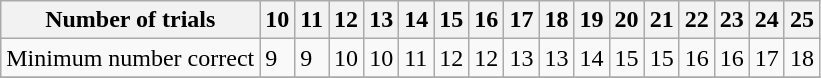<table class="wikitable">
<tr>
<th>Number of trials</th>
<th>10</th>
<th>11</th>
<th>12</th>
<th>13</th>
<th>14</th>
<th>15</th>
<th>16</th>
<th>17</th>
<th>18</th>
<th>19</th>
<th>20</th>
<th>21</th>
<th>22</th>
<th>23</th>
<th>24</th>
<th>25</th>
</tr>
<tr>
<td>Minimum number correct</td>
<td>9</td>
<td>9</td>
<td>10</td>
<td>10</td>
<td>11</td>
<td>12</td>
<td>12</td>
<td>13</td>
<td>13</td>
<td>14</td>
<td>15</td>
<td>15</td>
<td>16</td>
<td>16</td>
<td>17</td>
<td>18</td>
</tr>
<tr>
</tr>
</table>
